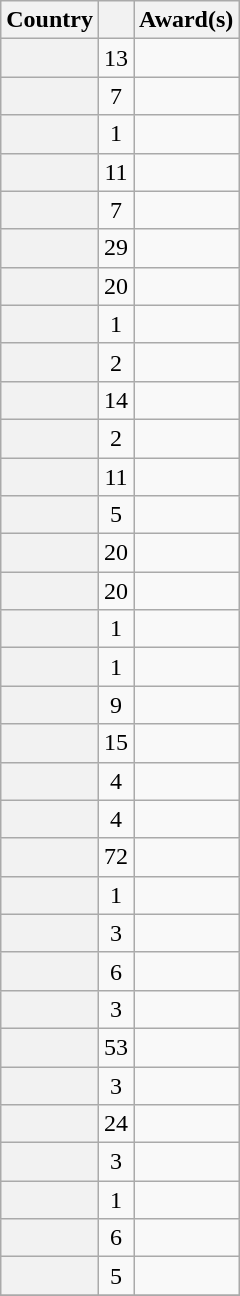<table class="wikitable plainrowheaders sortable" style="text-align:center;">
<tr>
<th>Country</th>
<th></th>
<th>Award(s)</th>
</tr>
<tr>
<th scope="row"></th>
<td>13</td>
<td></td>
</tr>
<tr>
<th scope="row"></th>
<td>7</td>
<td></td>
</tr>
<tr>
<th scope="row"></th>
<td>1</td>
<td></td>
</tr>
<tr>
<th scope="row"></th>
<td>11</td>
<td></td>
</tr>
<tr>
<th scope="row"></th>
<td>7</td>
<td></td>
</tr>
<tr>
<th scope="row"></th>
<td>29</td>
<td></td>
</tr>
<tr>
<th scope="row"></th>
<td>20</td>
<td></td>
</tr>
<tr>
<th scope="row"></th>
<td>1</td>
<td></td>
</tr>
<tr>
<th scope="row"></th>
<td>2</td>
<td></td>
</tr>
<tr>
<th scope="row"></th>
<td>14</td>
<td></td>
</tr>
<tr>
<th scope="row"></th>
<td>2</td>
<td></td>
</tr>
<tr>
<th scope="row"></th>
<td>11</td>
<td></td>
</tr>
<tr>
<th scope="row"></th>
<td>5</td>
<td></td>
</tr>
<tr>
<th scope="row"></th>
<td>20</td>
<td></td>
</tr>
<tr>
<th scope="row"></th>
<td>20</td>
<td></td>
</tr>
<tr>
<th scope="row"></th>
<td>1</td>
<td></td>
</tr>
<tr>
<th scope="row"></th>
<td>1</td>
<td></td>
</tr>
<tr>
<th scope="row"></th>
<td>9</td>
<td></td>
</tr>
<tr>
<th scope="row"></th>
<td>15</td>
<td></td>
</tr>
<tr>
<th scope="row"></th>
<td>4</td>
<td></td>
</tr>
<tr>
<th scope="row"></th>
<td>4</td>
<td></td>
</tr>
<tr>
<th scope="row"></th>
<td>72</td>
<td></td>
</tr>
<tr>
<th scope="row"></th>
<td>1</td>
<td></td>
</tr>
<tr>
<th scope="row"></th>
<td>3</td>
<td></td>
</tr>
<tr>
<th scope="row"></th>
<td>6</td>
<td></td>
</tr>
<tr>
<th scope="row"></th>
<td>3</td>
<td></td>
</tr>
<tr>
<th scope="row"></th>
<td>53</td>
<td></td>
</tr>
<tr>
<th scope="row"></th>
<td>3</td>
<td></td>
</tr>
<tr>
<th scope="row"></th>
<td>24</td>
<td></td>
</tr>
<tr>
<th scope="row"></th>
<td>3</td>
<td></td>
</tr>
<tr>
<th scope="row"></th>
<td>1</td>
<td></td>
</tr>
<tr>
<th scope="row"></th>
<td>6</td>
<td></td>
</tr>
<tr>
<th scope="row"></th>
<td>5</td>
<td></td>
</tr>
<tr>
</tr>
</table>
